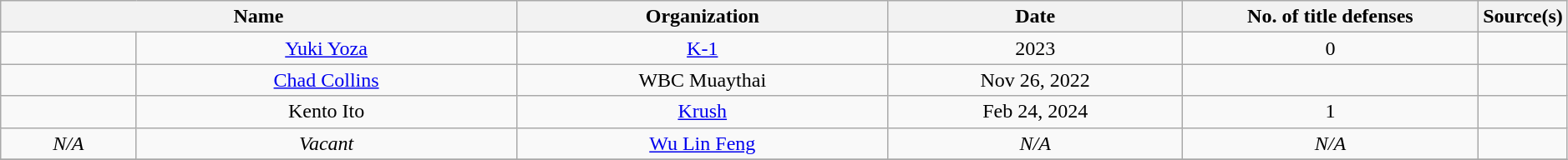<table class="wikitable" style="width:99%; text-align:center;">
<tr>
<th colspan="2" style="width:35%;">Name</th>
<th style="width:25%;">Organization</th>
<th width=20%>Date</th>
<th width=20%>No. of title defenses</th>
<th>Source(s)</th>
</tr>
<tr>
<td><br></td>
<td><a href='#'>Yuki Yoza</a></td>
<td><a href='#'>K-1</a></td>
<td>2023</td>
<td>0</td>
<td></td>
</tr>
<tr>
<td><br></td>
<td><a href='#'>Chad Collins</a> <br></td>
<td>WBC Muaythai</td>
<td>Nov 26, 2022</td>
<td></td>
<td></td>
</tr>
<tr>
<td><br></td>
<td>Kento Ito</td>
<td><a href='#'>Krush</a></td>
<td>Feb 24, 2024</td>
<td>1</td>
<td></td>
</tr>
<tr>
<td><em>N/A</em></td>
<td><em>Vacant</em></td>
<td><a href='#'>Wu Lin Feng</a></td>
<td><em>N/A</em></td>
<td><em>N/A</em></td>
<td></td>
</tr>
<tr>
</tr>
</table>
